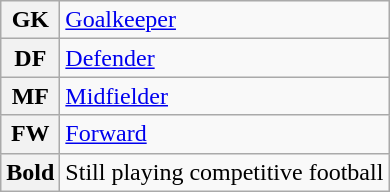<table class="wikitable">
<tr>
<th>GK</th>
<td colspan="3"><a href='#'>Goalkeeper</a></td>
</tr>
<tr>
<th>DF</th>
<td colspan="3"><a href='#'>Defender</a></td>
</tr>
<tr>
<th>MF</th>
<td colspan="3"><a href='#'>Midfielder</a></td>
</tr>
<tr>
<th>FW</th>
<td colspan="3"><a href='#'>Forward</a></td>
</tr>
<tr>
<th><strong>Bold</strong></th>
<td colspan="3">Still playing competitive football</td>
</tr>
</table>
